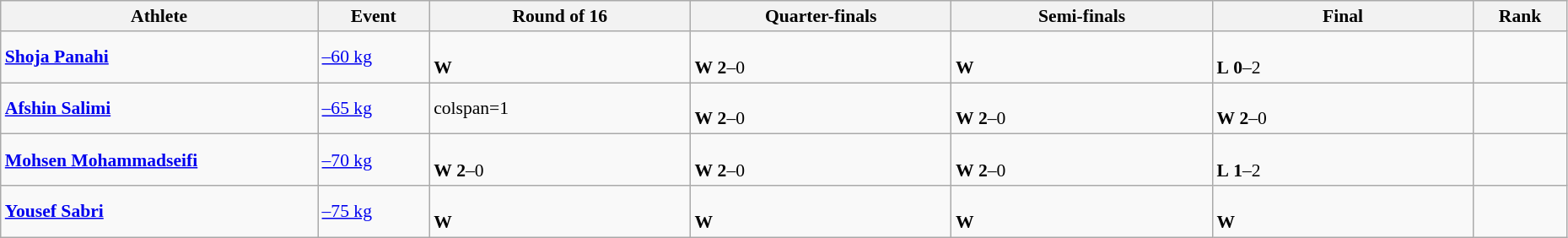<table class="wikitable" width="98%" style="text-align:left; font-size:90%">
<tr>
<th width="17%">Athlete</th>
<th width="6%">Event</th>
<th width="14%">Round of 16</th>
<th width="14%">Quarter-finals</th>
<th width="14%">Semi-finals</th>
<th width="14%">Final</th>
<th width="5%">Rank</th>
</tr>
<tr>
<td><strong><a href='#'>Shoja Panahi</a></strong></td>
<td><a href='#'>–60 kg</a></td>
<td><br><strong>W</strong> </td>
<td><br><strong>W</strong> <strong>2</strong>–0</td>
<td><br><strong>W</strong></td>
<td><br><strong>L</strong> <strong>0</strong>–2</td>
<td align=center></td>
</tr>
<tr>
<td><strong><a href='#'>Afshin Salimi</a></strong></td>
<td><a href='#'>–65 kg</a></td>
<td>colspan=1 </td>
<td><br><strong>W</strong> <strong>2</strong>–0</td>
<td><br><strong>W</strong> <strong>2</strong>–0</td>
<td><br><strong>W</strong> <strong>2</strong>–0</td>
<td align=center></td>
</tr>
<tr>
<td><strong><a href='#'>Mohsen Mohammadseifi</a></strong></td>
<td><a href='#'>–70 kg</a></td>
<td><br><strong>W</strong> <strong>2</strong>–0</td>
<td><br><strong>W</strong> <strong>2</strong>–0</td>
<td><br><strong>W</strong> <strong>2</strong>–0</td>
<td><br><strong>L</strong> <strong>1</strong>–2</td>
<td align=center></td>
</tr>
<tr>
<td><strong><a href='#'>Yousef Sabri</a></strong></td>
<td><a href='#'>–75 kg</a></td>
<td><br><strong>W</strong> </td>
<td><br><strong>W</strong> </td>
<td><br><strong>W</strong> </td>
<td><br><strong>W</strong> </td>
<td align=center></td>
</tr>
</table>
